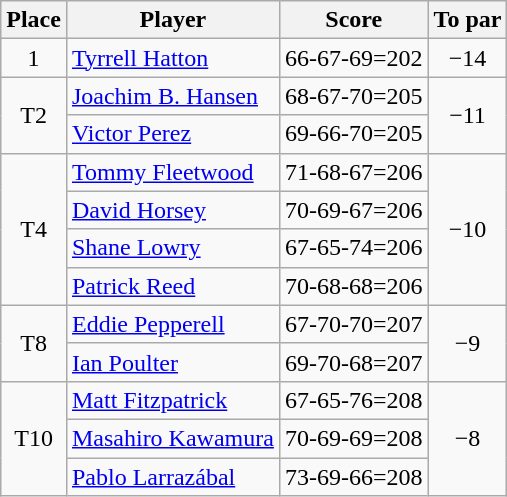<table class="wikitable">
<tr>
<th>Place</th>
<th>Player</th>
<th>Score</th>
<th>To par</th>
</tr>
<tr>
<td align=center>1</td>
<td> <a href='#'>Tyrrell Hatton</a></td>
<td>66-67-69=202</td>
<td align=center>−14</td>
</tr>
<tr>
<td align=center rowspan=2>T2</td>
<td> <a href='#'>Joachim B. Hansen</a></td>
<td>68-67-70=205</td>
<td align=center rowspan=2>−11</td>
</tr>
<tr>
<td> <a href='#'>Victor Perez</a></td>
<td>69-66-70=205</td>
</tr>
<tr>
<td align=center rowspan=4>T4</td>
<td> <a href='#'>Tommy Fleetwood</a></td>
<td>71-68-67=206</td>
<td align=center rowspan=4>−10</td>
</tr>
<tr>
<td> <a href='#'>David Horsey</a></td>
<td>70-69-67=206</td>
</tr>
<tr>
<td> <a href='#'>Shane Lowry</a></td>
<td>67-65-74=206</td>
</tr>
<tr>
<td> <a href='#'>Patrick Reed</a></td>
<td>70-68-68=206</td>
</tr>
<tr>
<td align=center rowspan=2>T8</td>
<td> <a href='#'>Eddie Pepperell</a></td>
<td>67-70-70=207</td>
<td align=center rowspan=2>−9</td>
</tr>
<tr>
<td> <a href='#'>Ian Poulter</a></td>
<td>69-70-68=207</td>
</tr>
<tr>
<td align=center rowspan=3>T10</td>
<td> <a href='#'>Matt Fitzpatrick</a></td>
<td>67-65-76=208</td>
<td align=center rowspan=3>−8</td>
</tr>
<tr>
<td> <a href='#'>Masahiro Kawamura</a></td>
<td>70-69-69=208</td>
</tr>
<tr>
<td> <a href='#'>Pablo Larrazábal</a></td>
<td>73-69-66=208</td>
</tr>
</table>
